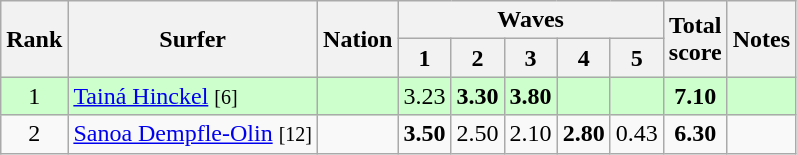<table class="wikitable sortable" style="text-align:center">
<tr>
<th rowspan=2>Rank</th>
<th rowspan=2>Surfer</th>
<th rowspan=2>Nation</th>
<th colspan=5>Waves</th>
<th rowspan=2>Total<br>score</th>
<th rowspan=2>Notes</th>
</tr>
<tr>
<th>1</th>
<th>2</th>
<th>3</th>
<th>4</th>
<th>5</th>
</tr>
<tr bgcolor=ccffcc>
<td>1</td>
<td align=left><a href='#'>Tainá Hinckel</a> <small>[6]</small></td>
<td align=left></td>
<td>3.23</td>
<td><strong>3.30</strong></td>
<td><strong>3.80</strong></td>
<td></td>
<td></td>
<td><strong>7.10</strong></td>
<td></td>
</tr>
<tr>
<td>2</td>
<td align=left><a href='#'>Sanoa Dempfle-Olin</a> <small>[12]</small></td>
<td align=left></td>
<td><strong>3.50</strong></td>
<td>2.50</td>
<td>2.10</td>
<td><strong>2.80</strong></td>
<td>0.43</td>
<td><strong>6.30</strong></td>
<td></td>
</tr>
</table>
